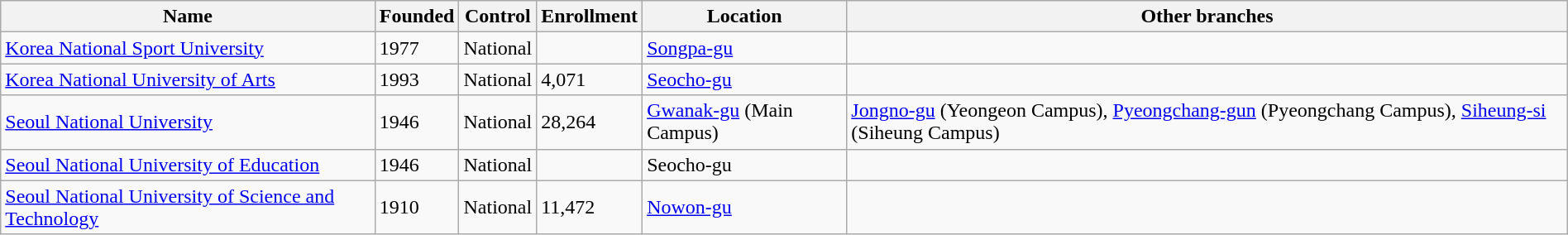<table class="wikitable sortable" style="width:100%">
<tr>
<th>Name</th>
<th>Founded</th>
<th>Control</th>
<th>Enrollment</th>
<th>Location</th>
<th>Other branches</th>
</tr>
<tr>
<td style="text-align:left;"><a href='#'>Korea National Sport University</a></td>
<td>1977</td>
<td>National</td>
<td></td>
<td><a href='#'>Songpa-gu</a></td>
<td></td>
</tr>
<tr>
<td style="text-align:left;"><a href='#'>Korea National University of Arts</a></td>
<td>1993</td>
<td>National</td>
<td>4,071</td>
<td><a href='#'>Seocho-gu</a></td>
<td></td>
</tr>
<tr>
<td style="text-align:left;"><a href='#'>Seoul National University</a></td>
<td>1946</td>
<td>National</td>
<td>28,264</td>
<td><a href='#'>Gwanak-gu</a> (Main Campus)</td>
<td><a href='#'>Jongno-gu</a> (Yeongeon Campus), <a href='#'>Pyeongchang-gun</a> (Pyeongchang Campus), <a href='#'>Siheung-si</a> (Siheung Campus)</td>
</tr>
<tr>
<td style="text-align:left;"><a href='#'>Seoul National University of Education</a></td>
<td>1946</td>
<td>National</td>
<td></td>
<td>Seocho-gu</td>
<td></td>
</tr>
<tr>
<td style="text-align:left;"><a href='#'>Seoul National University of Science and Technology</a></td>
<td>1910</td>
<td>National</td>
<td>11,472</td>
<td><a href='#'>Nowon-gu</a></td>
<td></td>
</tr>
</table>
